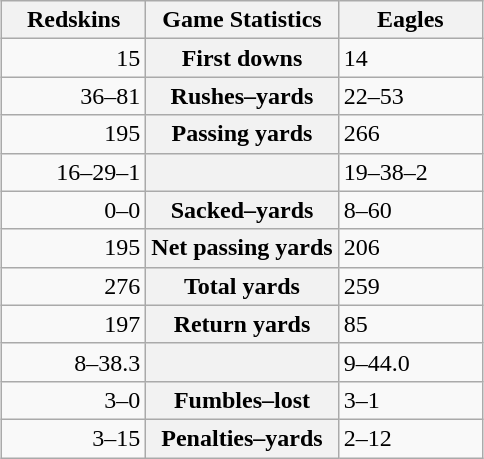<table class="wikitable" style="margin: 1em auto 1em auto">
<tr>
<th style="width:30%;">Redskins</th>
<th style="width:40%;">Game Statistics</th>
<th style="width:30%;">Eagles</th>
</tr>
<tr>
<td style="text-align:right;">15</td>
<th>First downs</th>
<td>14</td>
</tr>
<tr>
<td style="text-align:right;">36–81</td>
<th>Rushes–yards</th>
<td>22–53</td>
</tr>
<tr>
<td style="text-align:right;">195</td>
<th>Passing yards</th>
<td>266</td>
</tr>
<tr>
<td style="text-align:right;">16–29–1</td>
<th></th>
<td>19–38–2</td>
</tr>
<tr>
<td style="text-align:right;">0–0</td>
<th>Sacked–yards</th>
<td>8–60</td>
</tr>
<tr>
<td style="text-align:right;">195</td>
<th>Net passing yards</th>
<td>206</td>
</tr>
<tr>
<td style="text-align:right;">276</td>
<th>Total yards</th>
<td>259</td>
</tr>
<tr>
<td style="text-align:right;">197</td>
<th>Return yards</th>
<td>85</td>
</tr>
<tr>
<td style="text-align:right;">8–38.3</td>
<th></th>
<td>9–44.0</td>
</tr>
<tr>
<td style="text-align:right;">3–0</td>
<th>Fumbles–lost</th>
<td>3–1</td>
</tr>
<tr>
<td style="text-align:right;">3–15</td>
<th>Penalties–yards</th>
<td>2–12</td>
</tr>
</table>
